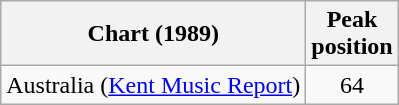<table class="wikitable sortable plainrowheaders">
<tr>
<th scope="col">Chart (1989)</th>
<th scope="col">Peak<br>position</th>
</tr>
<tr>
<td>Australia (<a href='#'>Kent Music Report</a>)</td>
<td align="center">64</td>
</tr>
</table>
